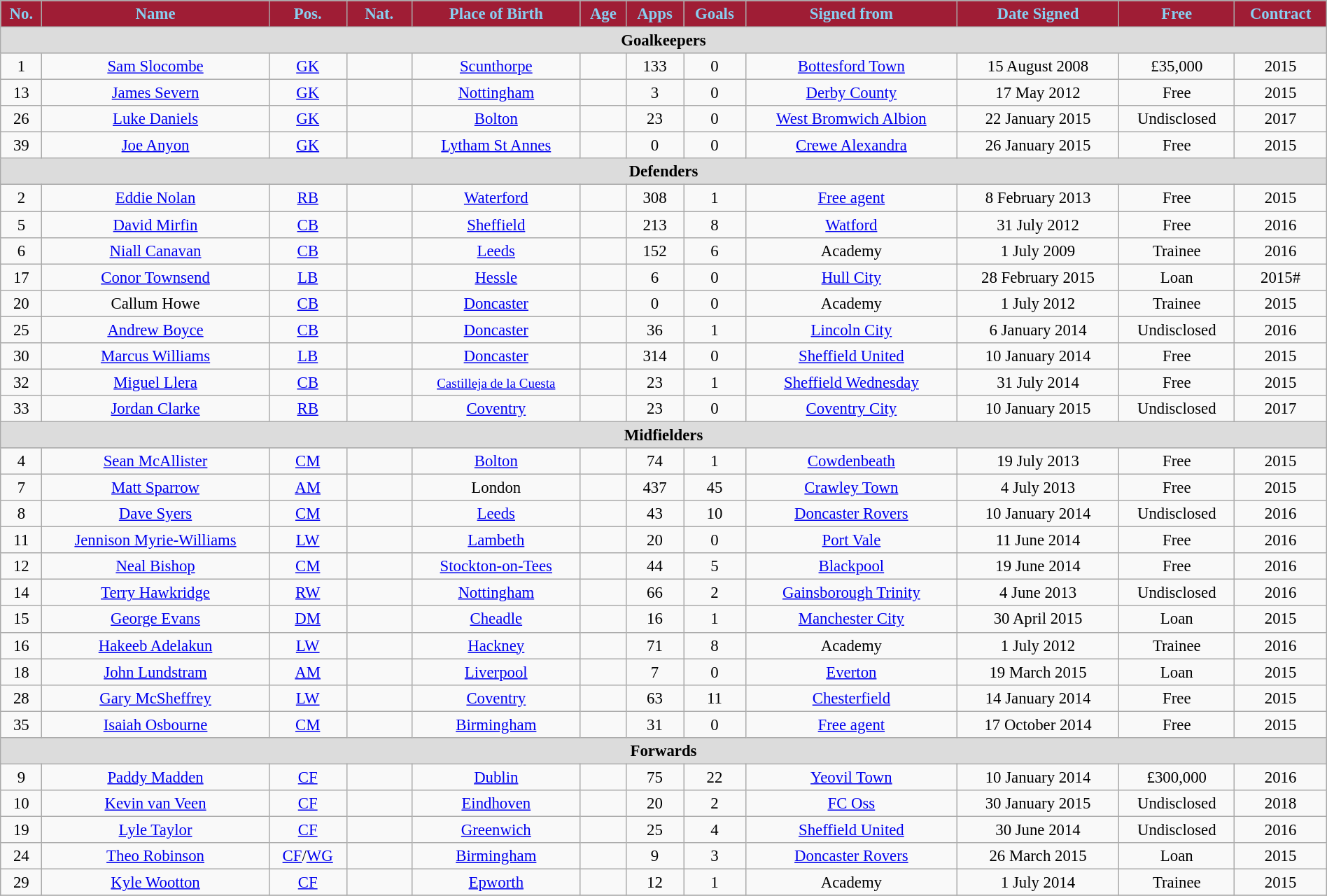<table class="wikitable" style="text-align:center; font-size:95%; width:100%">
<tr>
<th style="background:#9F1D35; color:#89CFF0;">No.</th>
<th style="background:#9F1D35; color:#89CFF0;">Name</th>
<th style="background:#9F1D35; color:#89CFF0;">Pos.</th>
<th style="background:#9F1D35; color:#89CFF0; width:55px;">Nat.</th>
<th style="background:#9F1D35; color:#89CFF0;">Place of Birth</th>
<th style="background:#9F1D35; color:#89CFF0;">Age</th>
<th style="background:#9F1D35; color:#89CFF0;">Apps</th>
<th style="background:#9F1D35; color:#89CFF0;">Goals</th>
<th style="background:#9F1D35; color:#89CFF0;">Signed from</th>
<th style="background:#9F1D35; color:#89CFF0;">Date Signed</th>
<th style="background:#9F1D35; color:#89CFF0;">Free</th>
<th style="background:#9F1D35; color:#89CFF0;">Contract</th>
</tr>
<tr>
<th colspan="14" style="background:#dcdcdc; text-align:center;">Goalkeepers</th>
</tr>
<tr>
<td>1</td>
<td><a href='#'>Sam Slocombe</a></td>
<td><a href='#'>GK</a></td>
<td></td>
<td><a href='#'>Scunthorpe</a></td>
<td></td>
<td>133</td>
<td>0</td>
<td><a href='#'>Bottesford Town</a></td>
<td>15 August 2008</td>
<td>£35,000</td>
<td>2015</td>
</tr>
<tr>
<td>13</td>
<td><a href='#'>James Severn</a></td>
<td><a href='#'>GK</a></td>
<td></td>
<td><a href='#'>Nottingham</a></td>
<td></td>
<td>3</td>
<td>0</td>
<td><a href='#'>Derby County</a></td>
<td>17 May 2012</td>
<td>Free</td>
<td>2015</td>
</tr>
<tr>
<td>26</td>
<td><a href='#'>Luke Daniels</a></td>
<td><a href='#'>GK</a></td>
<td></td>
<td><a href='#'>Bolton</a></td>
<td></td>
<td>23</td>
<td>0</td>
<td><a href='#'>West Bromwich Albion</a></td>
<td>22 January 2015</td>
<td>Undisclosed</td>
<td>2017</td>
</tr>
<tr>
<td>39</td>
<td><a href='#'>Joe Anyon</a></td>
<td><a href='#'>GK</a></td>
<td></td>
<td><a href='#'>Lytham St Annes</a></td>
<td></td>
<td>0</td>
<td>0</td>
<td><a href='#'>Crewe Alexandra</a></td>
<td>26 January 2015</td>
<td>Free</td>
<td>2015</td>
</tr>
<tr>
<th colspan="14" style="background:#dcdcdc; text-align:center;">Defenders</th>
</tr>
<tr>
<td>2</td>
<td><a href='#'>Eddie Nolan</a></td>
<td><a href='#'>RB</a></td>
<td></td>
<td><a href='#'>Waterford</a></td>
<td></td>
<td>308</td>
<td>1</td>
<td><a href='#'>Free agent</a></td>
<td>8 February 2013</td>
<td>Free</td>
<td>2015</td>
</tr>
<tr>
<td>5</td>
<td><a href='#'>David Mirfin</a></td>
<td><a href='#'>CB</a></td>
<td></td>
<td><a href='#'>Sheffield</a></td>
<td></td>
<td>213</td>
<td>8</td>
<td><a href='#'>Watford</a></td>
<td>31 July 2012</td>
<td>Free</td>
<td>2016</td>
</tr>
<tr>
<td>6</td>
<td><a href='#'>Niall Canavan</a></td>
<td><a href='#'>CB</a></td>
<td></td>
<td><a href='#'>Leeds</a></td>
<td></td>
<td>152</td>
<td>6</td>
<td>Academy</td>
<td>1 July 2009</td>
<td>Trainee</td>
<td>2016</td>
</tr>
<tr>
<td>17</td>
<td><a href='#'>Conor Townsend</a></td>
<td><a href='#'>LB</a></td>
<td></td>
<td><a href='#'>Hessle</a></td>
<td></td>
<td>6</td>
<td>0</td>
<td><a href='#'>Hull City</a></td>
<td>28 February 2015</td>
<td>Loan</td>
<td>2015#</td>
</tr>
<tr>
<td>20</td>
<td>Callum Howe</td>
<td><a href='#'>CB</a></td>
<td></td>
<td><a href='#'>Doncaster</a></td>
<td></td>
<td>0</td>
<td>0</td>
<td>Academy</td>
<td>1 July 2012</td>
<td>Trainee</td>
<td>2015</td>
</tr>
<tr>
<td>25</td>
<td><a href='#'>Andrew Boyce</a></td>
<td><a href='#'>CB</a></td>
<td></td>
<td><a href='#'>Doncaster</a></td>
<td></td>
<td>36</td>
<td>1</td>
<td><a href='#'>Lincoln City</a></td>
<td>6 January 2014</td>
<td>Undisclosed</td>
<td>2016</td>
</tr>
<tr>
<td>30</td>
<td><a href='#'>Marcus Williams</a></td>
<td><a href='#'>LB</a></td>
<td></td>
<td><a href='#'>Doncaster</a></td>
<td></td>
<td>314</td>
<td>0</td>
<td><a href='#'>Sheffield United</a></td>
<td>10 January 2014</td>
<td>Free</td>
<td>2015</td>
</tr>
<tr>
<td>32</td>
<td><a href='#'>Miguel Llera</a></td>
<td><a href='#'>CB</a></td>
<td></td>
<td><small><a href='#'>Castilleja de la Cuesta</a></small></td>
<td></td>
<td>23</td>
<td>1</td>
<td><a href='#'>Sheffield Wednesday</a></td>
<td>31 July 2014</td>
<td>Free</td>
<td>2015</td>
</tr>
<tr>
<td>33</td>
<td><a href='#'>Jordan Clarke</a></td>
<td><a href='#'>RB</a></td>
<td></td>
<td><a href='#'>Coventry</a></td>
<td></td>
<td>23</td>
<td>0</td>
<td><a href='#'>Coventry City</a></td>
<td>10 January 2015</td>
<td>Undisclosed</td>
<td>2017</td>
</tr>
<tr>
<th colspan="14" style="background:#dcdcdc; text-align:center;">Midfielders</th>
</tr>
<tr>
<td>4</td>
<td><a href='#'>Sean McAllister</a></td>
<td><a href='#'>CM</a></td>
<td></td>
<td><a href='#'>Bolton</a></td>
<td></td>
<td>74</td>
<td>1</td>
<td><a href='#'>Cowdenbeath</a></td>
<td>19 July 2013</td>
<td>Free</td>
<td>2015</td>
</tr>
<tr>
<td>7</td>
<td><a href='#'>Matt Sparrow</a></td>
<td><a href='#'>AM</a></td>
<td></td>
<td>London</td>
<td></td>
<td>437</td>
<td>45</td>
<td><a href='#'>Crawley Town</a></td>
<td>4 July 2013</td>
<td>Free</td>
<td>2015</td>
</tr>
<tr>
<td>8</td>
<td><a href='#'>Dave Syers</a></td>
<td><a href='#'>CM</a></td>
<td></td>
<td><a href='#'>Leeds</a></td>
<td></td>
<td>43</td>
<td>10</td>
<td><a href='#'>Doncaster Rovers</a></td>
<td>10 January 2014</td>
<td>Undisclosed</td>
<td>2016</td>
</tr>
<tr>
<td>11</td>
<td><a href='#'>Jennison Myrie-Williams</a></td>
<td><a href='#'>LW</a></td>
<td></td>
<td><a href='#'>Lambeth</a></td>
<td></td>
<td>20</td>
<td>0</td>
<td><a href='#'>Port Vale</a></td>
<td>11 June 2014</td>
<td>Free</td>
<td>2016</td>
</tr>
<tr>
<td>12</td>
<td><a href='#'>Neal Bishop</a></td>
<td><a href='#'>CM</a></td>
<td></td>
<td><a href='#'>Stockton-on-Tees</a></td>
<td></td>
<td>44</td>
<td>5</td>
<td><a href='#'>Blackpool</a></td>
<td>19 June 2014</td>
<td>Free</td>
<td>2016</td>
</tr>
<tr>
<td>14</td>
<td><a href='#'>Terry Hawkridge</a></td>
<td><a href='#'>RW</a></td>
<td></td>
<td><a href='#'>Nottingham</a></td>
<td></td>
<td>66</td>
<td>2</td>
<td><a href='#'>Gainsborough Trinity</a></td>
<td>4 June 2013</td>
<td>Undisclosed</td>
<td>2016</td>
</tr>
<tr>
<td>15</td>
<td><a href='#'>George Evans</a></td>
<td><a href='#'>DM</a></td>
<td></td>
<td><a href='#'>Cheadle</a></td>
<td></td>
<td>16</td>
<td>1</td>
<td><a href='#'>Manchester City</a></td>
<td>30 April 2015</td>
<td>Loan</td>
<td>2015</td>
</tr>
<tr>
<td>16</td>
<td><a href='#'>Hakeeb Adelakun</a></td>
<td><a href='#'>LW</a></td>
<td></td>
<td><a href='#'>Hackney</a></td>
<td></td>
<td>71</td>
<td>8</td>
<td>Academy</td>
<td>1 July 2012</td>
<td>Trainee</td>
<td>2016</td>
</tr>
<tr>
<td>18</td>
<td><a href='#'>John Lundstram</a></td>
<td><a href='#'>AM</a></td>
<td></td>
<td><a href='#'>Liverpool</a></td>
<td></td>
<td>7</td>
<td>0</td>
<td><a href='#'>Everton</a></td>
<td>19 March 2015</td>
<td>Loan</td>
<td>2015</td>
</tr>
<tr>
<td>28</td>
<td><a href='#'>Gary McSheffrey</a></td>
<td><a href='#'>LW</a></td>
<td></td>
<td><a href='#'>Coventry</a></td>
<td></td>
<td>63</td>
<td>11</td>
<td><a href='#'>Chesterfield</a></td>
<td>14 January 2014</td>
<td>Free</td>
<td>2015</td>
</tr>
<tr>
<td>35</td>
<td><a href='#'>Isaiah Osbourne</a></td>
<td><a href='#'>CM</a></td>
<td></td>
<td><a href='#'>Birmingham</a></td>
<td></td>
<td>31</td>
<td>0</td>
<td><a href='#'>Free agent</a></td>
<td>17 October 2014</td>
<td>Free</td>
<td>2015</td>
</tr>
<tr>
<th colspan="14" style="background:#dcdcdc; text-align:center;">Forwards</th>
</tr>
<tr>
<td>9</td>
<td><a href='#'>Paddy Madden</a></td>
<td><a href='#'>CF</a></td>
<td></td>
<td><a href='#'>Dublin</a></td>
<td></td>
<td>75</td>
<td>22</td>
<td><a href='#'>Yeovil Town</a></td>
<td>10 January 2014</td>
<td>£300,000</td>
<td>2016</td>
</tr>
<tr>
<td>10</td>
<td><a href='#'>Kevin van Veen</a></td>
<td><a href='#'>CF</a></td>
<td></td>
<td><a href='#'>Eindhoven</a></td>
<td></td>
<td>20</td>
<td>2</td>
<td><a href='#'>FC Oss</a></td>
<td>30 January 2015</td>
<td>Undisclosed</td>
<td>2018</td>
</tr>
<tr>
<td>19</td>
<td><a href='#'>Lyle Taylor</a></td>
<td><a href='#'>CF</a></td>
<td></td>
<td><a href='#'>Greenwich</a></td>
<td></td>
<td>25</td>
<td>4</td>
<td><a href='#'>Sheffield United</a></td>
<td>30 June 2014</td>
<td>Undisclosed</td>
<td>2016</td>
</tr>
<tr>
<td>24</td>
<td><a href='#'>Theo Robinson</a></td>
<td><a href='#'>CF</a>/<a href='#'>WG</a></td>
<td></td>
<td><a href='#'>Birmingham</a></td>
<td></td>
<td>9</td>
<td>3</td>
<td><a href='#'>Doncaster Rovers</a></td>
<td>26 March 2015</td>
<td>Loan</td>
<td>2015</td>
</tr>
<tr>
<td>29</td>
<td><a href='#'>Kyle Wootton</a></td>
<td><a href='#'>CF</a></td>
<td></td>
<td><a href='#'>Epworth</a></td>
<td></td>
<td>12</td>
<td>1</td>
<td>Academy</td>
<td>1 July 2014</td>
<td>Trainee</td>
<td>2015</td>
</tr>
<tr>
</tr>
</table>
